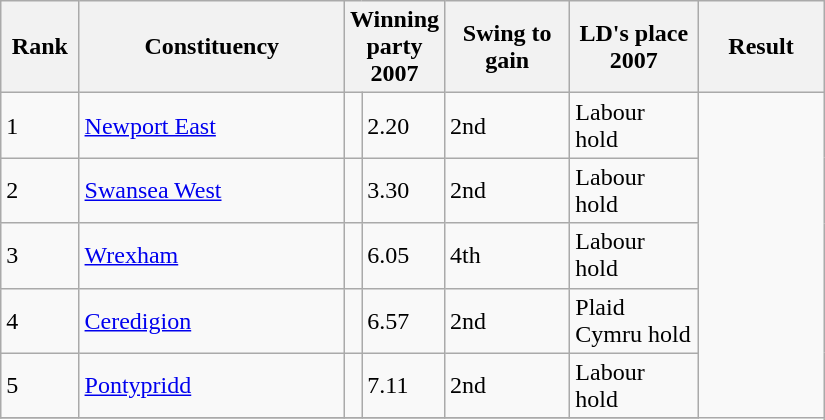<table class="wikitable" style="width:550px">
<tr>
<th rowspan=1 width="50px">Rank</th>
<th rowspan=1 width="225px">Constituency</th>
<th colspan=2 width="175px">Winning party 2007</th>
<th rowspan=1 width="100px">Swing to gain</th>
<th rowspan=1 width="100px">LD's place 2007</th>
<th rowspan=1 width="100px">Result</th>
</tr>
<tr>
<td>1</td>
<td><a href='#'>Newport East</a></td>
<td></td>
<td>2.20</td>
<td>2nd</td>
<td>Labour hold</td>
</tr>
<tr>
<td>2</td>
<td><a href='#'>Swansea West</a></td>
<td></td>
<td>3.30</td>
<td>2nd</td>
<td>Labour hold</td>
</tr>
<tr>
<td>3</td>
<td><a href='#'>Wrexham</a></td>
<td></td>
<td>6.05</td>
<td>4th</td>
<td>Labour hold</td>
</tr>
<tr>
<td>4</td>
<td><a href='#'>Ceredigion</a></td>
<td></td>
<td>6.57</td>
<td>2nd</td>
<td>Plaid Cymru hold</td>
</tr>
<tr>
<td>5</td>
<td><a href='#'>Pontypridd</a></td>
<td></td>
<td>7.11</td>
<td>2nd</td>
<td>Labour hold</td>
</tr>
<tr>
</tr>
</table>
